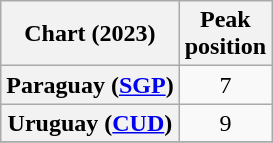<table class="wikitable sortable plainrowheaders" style="text-align:center">
<tr>
<th scope="col">Chart (2023)</th>
<th scope="col">Peak<br>position</th>
</tr>
<tr>
<th scope="row">Paraguay (<a href='#'>SGP</a>)</th>
<td>7</td>
</tr>
<tr>
<th scope="row">Uruguay (<a href='#'>CUD</a>)</th>
<td>9</td>
</tr>
<tr>
</tr>
</table>
